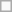<table class=wikitable>
<tr>
<td> </td>
</tr>
</table>
